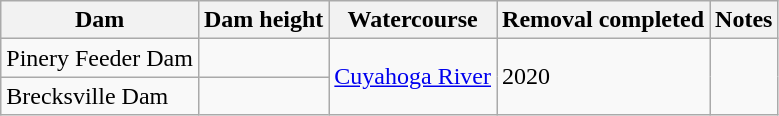<table class="wikitable sortable">
<tr>
<th>Dam</th>
<th>Dam height</th>
<th>Watercourse</th>
<th>Removal completed</th>
<th>Notes</th>
</tr>
<tr>
<td>Pinery Feeder Dam</td>
<td></td>
<td rowspan=2><a href='#'>Cuyahoga River</a></td>
<td rowspan=2>2020</td>
<td rowspan=2></td>
</tr>
<tr>
<td>Brecksville Dam</td>
<td></td>
</tr>
</table>
